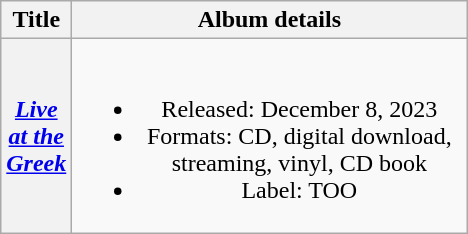<table class="wikitable plainrowheaders" style="text-align:center;">
<tr>
<th scope="col" style="width:1em;">Title</th>
<th scope="col" style="width:16em;">Album details</th>
</tr>
<tr>
<th scope="row"><em><a href='#'>Live at the Greek</a></em></th>
<td><br><ul><li>Released: December 8, 2023</li><li>Formats: CD, digital download, streaming, vinyl, CD book</li><li>Label: TOO</li></ul></td>
</tr>
</table>
